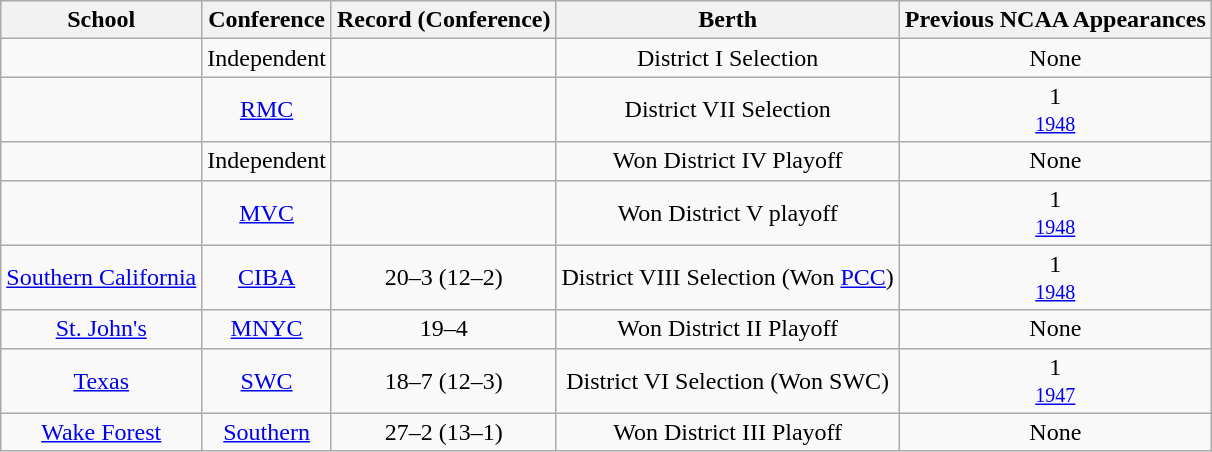<table class="wikitable">
<tr style="text-align:center; background:#f2f2f2;">
<th>School</th>
<th>Conference</th>
<th>Record (Conference)</th>
<th>Berth</th>
<th>Previous NCAA Appearances</th>
</tr>
<tr align=center>
<td></td>
<td>Independent</td>
<td></td>
<td>District I Selection</td>
<td>None</td>
</tr>
<tr align=center>
<td></td>
<td><a href='#'>RMC</a></td>
<td></td>
<td>District VII Selection</td>
<td>1<br><small><a href='#'>1948</a></small></td>
</tr>
<tr align=center>
<td></td>
<td>Independent</td>
<td></td>
<td>Won District IV Playoff</td>
<td>None</td>
</tr>
<tr align=center>
<td></td>
<td><a href='#'>MVC</a></td>
<td></td>
<td>Won District V playoff</td>
<td>1<br><small><a href='#'>1948</a></small></td>
</tr>
<tr align=center>
<td><a href='#'>Southern California</a></td>
<td><a href='#'>CIBA</a></td>
<td>20–3 (12–2)</td>
<td>District VIII Selection (Won <a href='#'>PCC</a>)</td>
<td>1<br><small><a href='#'>1948</a></small></td>
</tr>
<tr align=center>
<td><a href='#'>St. John's</a></td>
<td><a href='#'>MNYC</a></td>
<td>19–4</td>
<td>Won District II Playoff</td>
<td>None</td>
</tr>
<tr align=center>
<td><a href='#'>Texas</a></td>
<td><a href='#'>SWC</a></td>
<td>18–7 (12–3)</td>
<td>District VI Selection (Won SWC)</td>
<td>1<br><small><a href='#'>1947</a></small></td>
</tr>
<tr align=center>
<td><a href='#'>Wake Forest</a></td>
<td><a href='#'>Southern</a></td>
<td>27–2 (13–1)</td>
<td>Won District III Playoff</td>
<td>None</td>
</tr>
</table>
